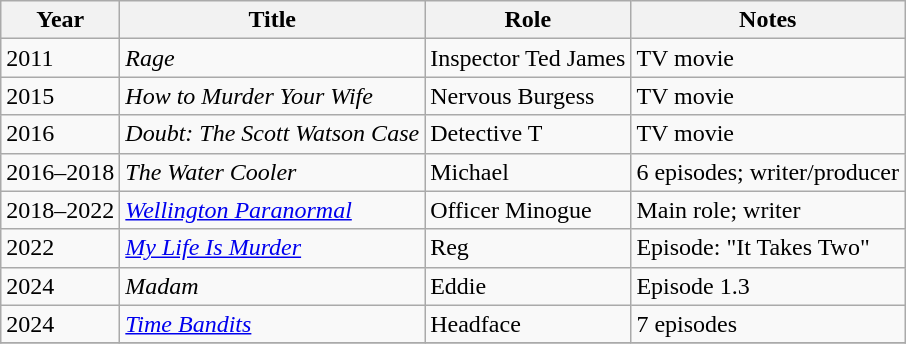<table class="wikitable">
<tr>
<th>Year</th>
<th>Title</th>
<th>Role</th>
<th>Notes</th>
</tr>
<tr>
<td>2011</td>
<td><em>Rage</em></td>
<td>Inspector Ted James</td>
<td>TV movie</td>
</tr>
<tr>
<td>2015</td>
<td><em>How to Murder Your Wife</em></td>
<td>Nervous Burgess</td>
<td>TV movie</td>
</tr>
<tr>
<td>2016</td>
<td><em>Doubt: The Scott Watson Case</em></td>
<td>Detective T</td>
<td>TV movie</td>
</tr>
<tr>
<td>2016–2018</td>
<td><em>The Water Cooler</em></td>
<td>Michael</td>
<td>6 episodes; writer/producer</td>
</tr>
<tr>
<td>2018–2022</td>
<td><em><a href='#'>Wellington Paranormal</a></em></td>
<td>Officer Minogue</td>
<td>Main role; writer</td>
</tr>
<tr>
<td>2022</td>
<td><em><a href='#'>My Life Is Murder</a></em></td>
<td>Reg</td>
<td>Episode: "It Takes Two"</td>
</tr>
<tr>
<td>2024</td>
<td><em>Madam</em></td>
<td>Eddie</td>
<td>Episode 1.3</td>
</tr>
<tr>
<td>2024</td>
<td><em><a href='#'>Time Bandits</a></em></td>
<td>Headface</td>
<td>7 episodes</td>
</tr>
<tr>
</tr>
</table>
